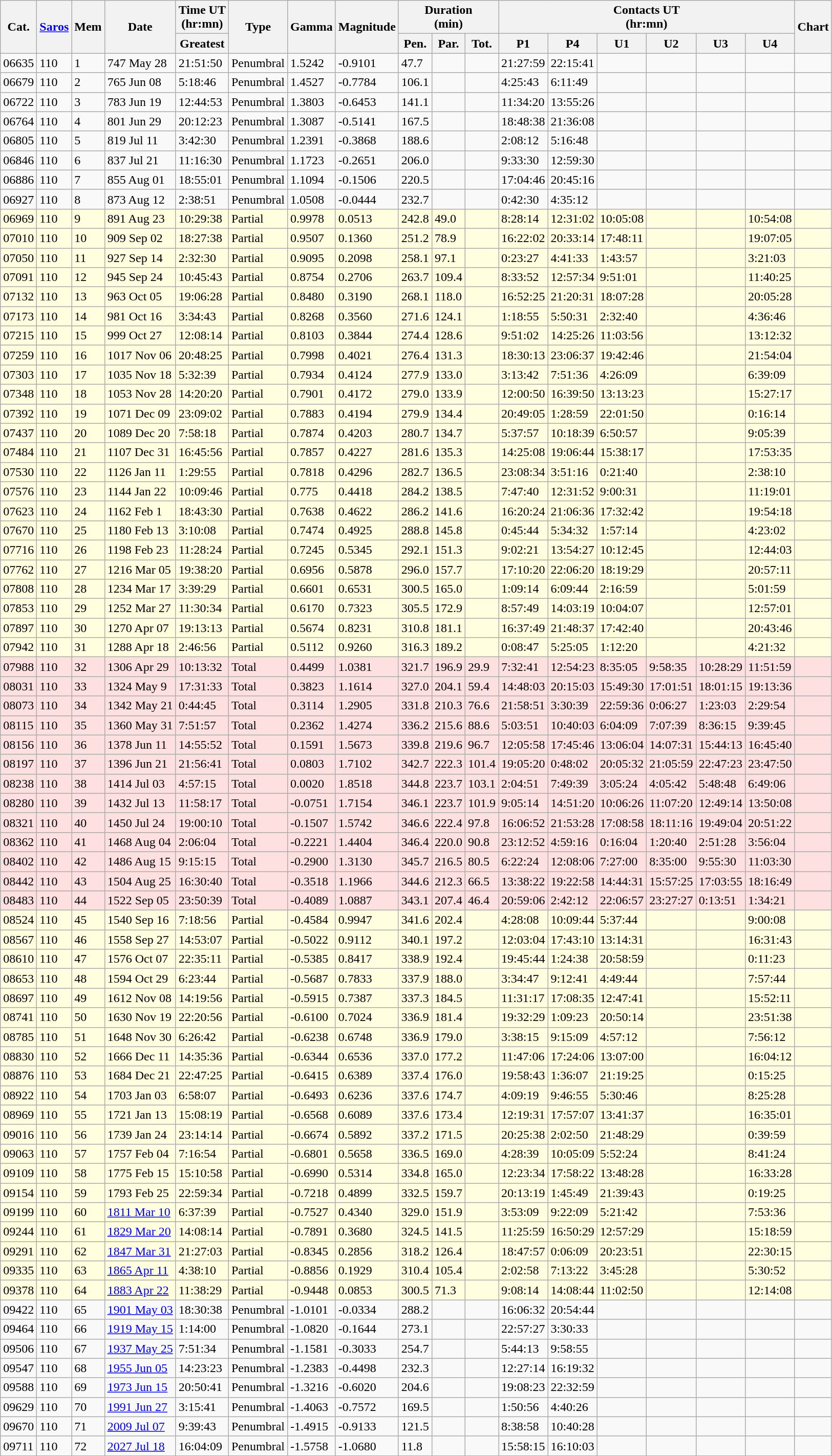<table class=wikitable>
<tr>
<th rowspan=2>Cat.</th>
<th rowspan=2><a href='#'>Saros</a></th>
<th rowspan=2>Mem</th>
<th rowspan=2>Date</th>
<th>Time UT<br>(hr:mn)</th>
<th rowspan=2>Type</th>
<th rowspan=2>Gamma</th>
<th rowspan=2>Magnitude</th>
<th colspan=3>Duration<br>(min)</th>
<th colspan=6>Contacts UT<br>(hr:mn)</th>
<th rowspan=2>Chart</th>
</tr>
<tr>
<th>Greatest</th>
<th>Pen.</th>
<th>Par.</th>
<th>Tot.</th>
<th>P1</th>
<th>P4</th>
<th>U1</th>
<th>U2</th>
<th>U3</th>
<th>U4</th>
</tr>
<tr>
<td>06635</td>
<td>110</td>
<td>1</td>
<td>747 May 28</td>
<td>21:51:50</td>
<td>Penumbral</td>
<td>1.5242</td>
<td>-0.9101</td>
<td>47.7</td>
<td></td>
<td></td>
<td>21:27:59</td>
<td>22:15:41</td>
<td></td>
<td></td>
<td></td>
<td></td>
<td></td>
</tr>
<tr>
<td>06679</td>
<td>110</td>
<td>2</td>
<td>765 Jun 08</td>
<td>5:18:46</td>
<td>Penumbral</td>
<td>1.4527</td>
<td>-0.7784</td>
<td>106.1</td>
<td></td>
<td></td>
<td>4:25:43</td>
<td>6:11:49</td>
<td></td>
<td></td>
<td></td>
<td></td>
<td></td>
</tr>
<tr>
<td>06722</td>
<td>110</td>
<td>3</td>
<td>783 Jun 19</td>
<td>12:44:53</td>
<td>Penumbral</td>
<td>1.3803</td>
<td>-0.6453</td>
<td>141.1</td>
<td></td>
<td></td>
<td>11:34:20</td>
<td>13:55:26</td>
<td></td>
<td></td>
<td></td>
<td></td>
<td></td>
</tr>
<tr>
<td>06764</td>
<td>110</td>
<td>4</td>
<td>801 Jun 29</td>
<td>20:12:23</td>
<td>Penumbral</td>
<td>1.3087</td>
<td>-0.5141</td>
<td>167.5</td>
<td></td>
<td></td>
<td>18:48:38</td>
<td>21:36:08</td>
<td></td>
<td></td>
<td></td>
<td></td>
<td></td>
</tr>
<tr>
<td>06805</td>
<td>110</td>
<td>5</td>
<td>819 Jul 11</td>
<td>3:42:30</td>
<td>Penumbral</td>
<td>1.2391</td>
<td>-0.3868</td>
<td>188.6</td>
<td></td>
<td></td>
<td>2:08:12</td>
<td>5:16:48</td>
<td></td>
<td></td>
<td></td>
<td></td>
<td></td>
</tr>
<tr>
<td>06846</td>
<td>110</td>
<td>6</td>
<td>837 Jul 21</td>
<td>11:16:30</td>
<td>Penumbral</td>
<td>1.1723</td>
<td>-0.2651</td>
<td>206.0</td>
<td></td>
<td></td>
<td>9:33:30</td>
<td>12:59:30</td>
<td></td>
<td></td>
<td></td>
<td></td>
<td></td>
</tr>
<tr>
<td>06886</td>
<td>110</td>
<td>7</td>
<td>855 Aug 01</td>
<td>18:55:01</td>
<td>Penumbral</td>
<td>1.1094</td>
<td>-0.1506</td>
<td>220.5</td>
<td></td>
<td></td>
<td>17:04:46</td>
<td>20:45:16</td>
<td></td>
<td></td>
<td></td>
<td></td>
<td></td>
</tr>
<tr>
<td>06927</td>
<td>110</td>
<td>8</td>
<td>873 Aug 12</td>
<td>2:38:51</td>
<td>Penumbral</td>
<td>1.0508</td>
<td>-0.0444</td>
<td>232.7</td>
<td></td>
<td></td>
<td>0:42:30</td>
<td>4:35:12</td>
<td></td>
<td></td>
<td></td>
<td></td>
<td></td>
</tr>
<tr bgcolor=#ffffe0>
<td>06969</td>
<td>110</td>
<td>9</td>
<td>891 Aug 23</td>
<td>10:29:38</td>
<td>Partial</td>
<td>0.9978</td>
<td>0.0513</td>
<td>242.8</td>
<td>49.0</td>
<td></td>
<td>8:28:14</td>
<td>12:31:02</td>
<td>10:05:08</td>
<td></td>
<td></td>
<td>10:54:08</td>
<td></td>
</tr>
<tr bgcolor=#ffffe0>
<td>07010</td>
<td>110</td>
<td>10</td>
<td>909 Sep 02</td>
<td>18:27:38</td>
<td>Partial</td>
<td>0.9507</td>
<td>0.1360</td>
<td>251.2</td>
<td>78.9</td>
<td></td>
<td>16:22:02</td>
<td>20:33:14</td>
<td>17:48:11</td>
<td></td>
<td></td>
<td>19:07:05</td>
<td></td>
</tr>
<tr bgcolor=#ffffe0>
<td>07050</td>
<td>110</td>
<td>11</td>
<td>927 Sep 14</td>
<td>2:32:30</td>
<td>Partial</td>
<td>0.9095</td>
<td>0.2098</td>
<td>258.1</td>
<td>97.1</td>
<td></td>
<td>0:23:27</td>
<td>4:41:33</td>
<td>1:43:57</td>
<td></td>
<td></td>
<td>3:21:03</td>
<td></td>
</tr>
<tr bgcolor=#ffffe0>
<td>07091</td>
<td>110</td>
<td>12</td>
<td>945 Sep 24</td>
<td>10:45:43</td>
<td>Partial</td>
<td>0.8754</td>
<td>0.2706</td>
<td>263.7</td>
<td>109.4</td>
<td></td>
<td>8:33:52</td>
<td>12:57:34</td>
<td>9:51:01</td>
<td></td>
<td></td>
<td>11:40:25</td>
<td></td>
</tr>
<tr bgcolor=#ffffe0>
<td>07132</td>
<td>110</td>
<td>13</td>
<td>963 Oct 05</td>
<td>19:06:28</td>
<td>Partial</td>
<td>0.8480</td>
<td>0.3190</td>
<td>268.1</td>
<td>118.0</td>
<td></td>
<td>16:52:25</td>
<td>21:20:31</td>
<td>18:07:28</td>
<td></td>
<td></td>
<td>20:05:28</td>
<td></td>
</tr>
<tr bgcolor=#ffffe0>
<td>07173</td>
<td>110</td>
<td>14</td>
<td>981 Oct 16</td>
<td>3:34:43</td>
<td>Partial</td>
<td>0.8268</td>
<td>0.3560</td>
<td>271.6</td>
<td>124.1</td>
<td></td>
<td>1:18:55</td>
<td>5:50:31</td>
<td>2:32:40</td>
<td></td>
<td></td>
<td>4:36:46</td>
<td></td>
</tr>
<tr bgcolor=#ffffe0>
<td>07215</td>
<td>110</td>
<td>15</td>
<td>999 Oct 27</td>
<td>12:08:14</td>
<td>Partial</td>
<td>0.8103</td>
<td>0.3844</td>
<td>274.4</td>
<td>128.6</td>
<td></td>
<td>9:51:02</td>
<td>14:25:26</td>
<td>11:03:56</td>
<td></td>
<td></td>
<td>13:12:32</td>
<td></td>
</tr>
<tr bgcolor=#ffffe0>
<td>07259</td>
<td>110</td>
<td>16</td>
<td>1017 Nov 06</td>
<td>20:48:25</td>
<td>Partial</td>
<td>0.7998</td>
<td>0.4021</td>
<td>276.4</td>
<td>131.3</td>
<td></td>
<td>18:30:13</td>
<td>23:06:37</td>
<td>19:42:46</td>
<td></td>
<td></td>
<td>21:54:04</td>
<td></td>
</tr>
<tr bgcolor=#ffffe0>
<td>07303</td>
<td>110</td>
<td>17</td>
<td>1035 Nov 18</td>
<td>5:32:39</td>
<td>Partial</td>
<td>0.7934</td>
<td>0.4124</td>
<td>277.9</td>
<td>133.0</td>
<td></td>
<td>3:13:42</td>
<td>7:51:36</td>
<td>4:26:09</td>
<td></td>
<td></td>
<td>6:39:09</td>
<td></td>
</tr>
<tr bgcolor=#ffffe0>
<td>07348</td>
<td>110</td>
<td>18</td>
<td>1053 Nov 28</td>
<td>14:20:20</td>
<td>Partial</td>
<td>0.7901</td>
<td>0.4172</td>
<td>279.0</td>
<td>133.9</td>
<td></td>
<td>12:00:50</td>
<td>16:39:50</td>
<td>13:13:23</td>
<td></td>
<td></td>
<td>15:27:17</td>
<td></td>
</tr>
<tr bgcolor=#ffffe0>
<td>07392</td>
<td>110</td>
<td>19</td>
<td>1071 Dec 09</td>
<td>23:09:02</td>
<td>Partial</td>
<td>0.7883</td>
<td>0.4194</td>
<td>279.9</td>
<td>134.4</td>
<td></td>
<td>20:49:05</td>
<td>1:28:59</td>
<td>22:01:50</td>
<td></td>
<td></td>
<td>0:16:14</td>
<td></td>
</tr>
<tr bgcolor=#ffffe0>
<td>07437</td>
<td>110</td>
<td>20</td>
<td>1089 Dec 20</td>
<td>7:58:18</td>
<td>Partial</td>
<td>0.7874</td>
<td>0.4203</td>
<td>280.7</td>
<td>134.7</td>
<td></td>
<td>5:37:57</td>
<td>10:18:39</td>
<td>6:50:57</td>
<td></td>
<td></td>
<td>9:05:39</td>
<td></td>
</tr>
<tr bgcolor=#ffffe0>
<td>07484</td>
<td>110</td>
<td>21</td>
<td>1107 Dec 31</td>
<td>16:45:56</td>
<td>Partial</td>
<td>0.7857</td>
<td>0.4227</td>
<td>281.6</td>
<td>135.3</td>
<td></td>
<td>14:25:08</td>
<td>19:06:44</td>
<td>15:38:17</td>
<td></td>
<td></td>
<td>17:53:35</td>
<td></td>
</tr>
<tr bgcolor=#ffffe0>
<td>07530</td>
<td>110</td>
<td>22</td>
<td>1126 Jan 11</td>
<td>1:29:55</td>
<td>Partial</td>
<td>0.7818</td>
<td>0.4296</td>
<td>282.7</td>
<td>136.5</td>
<td></td>
<td>23:08:34</td>
<td>3:51:16</td>
<td>0:21:40</td>
<td></td>
<td></td>
<td>2:38:10</td>
<td></td>
</tr>
<tr bgcolor=#ffffe0>
<td>07576</td>
<td>110</td>
<td>23</td>
<td>1144 Jan 22</td>
<td>10:09:46</td>
<td>Partial</td>
<td>0.775</td>
<td>0.4418</td>
<td>284.2</td>
<td>138.5</td>
<td></td>
<td>7:47:40</td>
<td>12:31:52</td>
<td>9:00:31</td>
<td></td>
<td></td>
<td>11:19:01</td>
<td></td>
</tr>
<tr bgcolor=#ffffe0>
<td>07623</td>
<td>110</td>
<td>24</td>
<td>1162 Feb 1</td>
<td>18:43:30</td>
<td>Partial</td>
<td>0.7638</td>
<td>0.4622</td>
<td>286.2</td>
<td>141.6</td>
<td></td>
<td>16:20:24</td>
<td>21:06:36</td>
<td>17:32:42</td>
<td></td>
<td></td>
<td>19:54:18</td>
<td></td>
</tr>
<tr bgcolor=#ffffe0>
<td>07670</td>
<td>110</td>
<td>25</td>
<td>1180 Feb 13</td>
<td>3:10:08</td>
<td>Partial</td>
<td>0.7474</td>
<td>0.4925</td>
<td>288.8</td>
<td>145.8</td>
<td></td>
<td>0:45:44</td>
<td>5:34:32</td>
<td>1:57:14</td>
<td></td>
<td></td>
<td>4:23:02</td>
<td></td>
</tr>
<tr bgcolor=#ffffe0>
<td>07716</td>
<td>110</td>
<td>26</td>
<td>1198 Feb 23</td>
<td>11:28:24</td>
<td>Partial</td>
<td>0.7245</td>
<td>0.5345</td>
<td>292.1</td>
<td>151.3</td>
<td></td>
<td>9:02:21</td>
<td>13:54:27</td>
<td>10:12:45</td>
<td></td>
<td></td>
<td>12:44:03</td>
<td></td>
</tr>
<tr bgcolor=#ffffe0>
<td>07762</td>
<td>110</td>
<td>27</td>
<td>1216 Mar 05</td>
<td>19:38:20</td>
<td>Partial</td>
<td>0.6956</td>
<td>0.5878</td>
<td>296.0</td>
<td>157.7</td>
<td></td>
<td>17:10:20</td>
<td>22:06:20</td>
<td>18:19:29</td>
<td></td>
<td></td>
<td>20:57:11</td>
<td></td>
</tr>
<tr bgcolor=#ffffe0>
<td>07808</td>
<td>110</td>
<td>28</td>
<td>1234 Mar 17</td>
<td>3:39:29</td>
<td>Partial</td>
<td>0.6601</td>
<td>0.6531</td>
<td>300.5</td>
<td>165.0</td>
<td></td>
<td>1:09:14</td>
<td>6:09:44</td>
<td>2:16:59</td>
<td></td>
<td></td>
<td>5:01:59</td>
<td></td>
</tr>
<tr bgcolor=#ffffe0>
<td>07853</td>
<td>110</td>
<td>29</td>
<td>1252 Mar 27</td>
<td>11:30:34</td>
<td>Partial</td>
<td>0.6170</td>
<td>0.7323</td>
<td>305.5</td>
<td>172.9</td>
<td></td>
<td>8:57:49</td>
<td>14:03:19</td>
<td>10:04:07</td>
<td></td>
<td></td>
<td>12:57:01</td>
<td></td>
</tr>
<tr bgcolor=#ffffe0>
<td>07897</td>
<td>110</td>
<td>30</td>
<td>1270 Apr 07</td>
<td>19:13:13</td>
<td>Partial</td>
<td>0.5674</td>
<td>0.8231</td>
<td>310.8</td>
<td>181.1</td>
<td></td>
<td>16:37:49</td>
<td>21:48:37</td>
<td>17:42:40</td>
<td></td>
<td></td>
<td>20:43:46</td>
<td></td>
</tr>
<tr bgcolor=#ffffe0>
<td>07942</td>
<td>110</td>
<td>31</td>
<td>1288 Apr 18</td>
<td>2:46:56</td>
<td>Partial</td>
<td>0.5112</td>
<td>0.9260</td>
<td>316.3</td>
<td>189.2</td>
<td></td>
<td>0:08:47</td>
<td>5:25:05</td>
<td>1:12:20</td>
<td></td>
<td></td>
<td>4:21:32</td>
<td></td>
</tr>
<tr bgcolor=#ffe0e0>
<td>07988</td>
<td>110</td>
<td>32</td>
<td>1306 Apr 29</td>
<td>10:13:32</td>
<td>Total</td>
<td>0.4499</td>
<td>1.0381</td>
<td>321.7</td>
<td>196.9</td>
<td>29.9</td>
<td>7:32:41</td>
<td>12:54:23</td>
<td>8:35:05</td>
<td>9:58:35</td>
<td>10:28:29</td>
<td>11:51:59</td>
<td></td>
</tr>
<tr bgcolor=#ffe0e0>
<td>08031</td>
<td>110</td>
<td>33</td>
<td>1324 May 9</td>
<td>17:31:33</td>
<td>Total</td>
<td>0.3823</td>
<td>1.1614</td>
<td>327.0</td>
<td>204.1</td>
<td>59.4</td>
<td>14:48:03</td>
<td>20:15:03</td>
<td>15:49:30</td>
<td>17:01:51</td>
<td>18:01:15</td>
<td>19:13:36</td>
<td></td>
</tr>
<tr bgcolor=#ffe0e0>
<td>08073</td>
<td>110</td>
<td>34</td>
<td>1342 May 21</td>
<td>0:44:45</td>
<td>Total</td>
<td>0.3114</td>
<td>1.2905</td>
<td>331.8</td>
<td>210.3</td>
<td>76.6</td>
<td>21:58:51</td>
<td>3:30:39</td>
<td>22:59:36</td>
<td>0:06:27</td>
<td>1:23:03</td>
<td>2:29:54</td>
<td></td>
</tr>
<tr bgcolor=#ffe0e0>
<td>08115</td>
<td>110</td>
<td>35</td>
<td>1360 May 31</td>
<td>7:51:57</td>
<td>Total</td>
<td>0.2362</td>
<td>1.4274</td>
<td>336.2</td>
<td>215.6</td>
<td>88.6</td>
<td>5:03:51</td>
<td>10:40:03</td>
<td>6:04:09</td>
<td>7:07:39</td>
<td>8:36:15</td>
<td>9:39:45</td>
<td></td>
</tr>
<tr bgcolor=#ffe0e0>
<td>08156</td>
<td>110</td>
<td>36</td>
<td>1378 Jun 11</td>
<td>14:55:52</td>
<td>Total</td>
<td>0.1591</td>
<td>1.5673</td>
<td>339.8</td>
<td>219.6</td>
<td>96.7</td>
<td>12:05:58</td>
<td>17:45:46</td>
<td>13:06:04</td>
<td>14:07:31</td>
<td>15:44:13</td>
<td>16:45:40</td>
<td></td>
</tr>
<tr bgcolor=#ffe0e0>
<td>08197</td>
<td>110</td>
<td>37</td>
<td>1396 Jun 21</td>
<td>21:56:41</td>
<td>Total</td>
<td>0.0803</td>
<td>1.7102</td>
<td>342.7</td>
<td>222.3</td>
<td>101.4</td>
<td>19:05:20</td>
<td>0:48:02</td>
<td>20:05:32</td>
<td>21:05:59</td>
<td>22:47:23</td>
<td>23:47:50</td>
<td></td>
</tr>
<tr bgcolor=#ffe0e0>
<td>08238</td>
<td>110</td>
<td>38</td>
<td>1414 Jul 03</td>
<td>4:57:15</td>
<td>Total</td>
<td>0.0020</td>
<td>1.8518</td>
<td>344.8</td>
<td>223.7</td>
<td>103.1</td>
<td>2:04:51</td>
<td>7:49:39</td>
<td>3:05:24</td>
<td>4:05:42</td>
<td>5:48:48</td>
<td>6:49:06</td>
<td></td>
</tr>
<tr bgcolor=#ffe0e0>
<td>08280</td>
<td>110</td>
<td>39</td>
<td>1432 Jul 13</td>
<td>11:58:17</td>
<td>Total</td>
<td>-0.0751</td>
<td>1.7154</td>
<td>346.1</td>
<td>223.7</td>
<td>101.9</td>
<td>9:05:14</td>
<td>14:51:20</td>
<td>10:06:26</td>
<td>11:07:20</td>
<td>12:49:14</td>
<td>13:50:08</td>
<td></td>
</tr>
<tr bgcolor=#ffe0e0>
<td>08321</td>
<td>110</td>
<td>40</td>
<td>1450 Jul 24</td>
<td>19:00:10</td>
<td>Total</td>
<td>-0.1507</td>
<td>1.5742</td>
<td>346.6</td>
<td>222.4</td>
<td>97.8</td>
<td>16:06:52</td>
<td>21:53:28</td>
<td>17:08:58</td>
<td>18:11:16</td>
<td>19:49:04</td>
<td>20:51:22</td>
<td></td>
</tr>
<tr bgcolor=#ffe0e0>
<td>08362</td>
<td>110</td>
<td>41</td>
<td>1468 Aug 04</td>
<td>2:06:04</td>
<td>Total</td>
<td>-0.2221</td>
<td>1.4404</td>
<td>346.4</td>
<td>220.0</td>
<td>90.8</td>
<td>23:12:52</td>
<td>4:59:16</td>
<td>0:16:04</td>
<td>1:20:40</td>
<td>2:51:28</td>
<td>3:56:04</td>
<td></td>
</tr>
<tr bgcolor=#ffe0e0>
<td>08402</td>
<td>110</td>
<td>42</td>
<td>1486 Aug 15</td>
<td>9:15:15</td>
<td>Total</td>
<td>-0.2900</td>
<td>1.3130</td>
<td>345.7</td>
<td>216.5</td>
<td>80.5</td>
<td>6:22:24</td>
<td>12:08:06</td>
<td>7:27:00</td>
<td>8:35:00</td>
<td>9:55:30</td>
<td>11:03:30</td>
<td></td>
</tr>
<tr bgcolor=#ffe0e0>
<td>08442</td>
<td>110</td>
<td>43</td>
<td>1504 Aug 25</td>
<td>16:30:40</td>
<td>Total</td>
<td>-0.3518</td>
<td>1.1966</td>
<td>344.6</td>
<td>212.3</td>
<td>66.5</td>
<td>13:38:22</td>
<td>19:22:58</td>
<td>14:44:31</td>
<td>15:57:25</td>
<td>17:03:55</td>
<td>18:16:49</td>
<td></td>
</tr>
<tr bgcolor=#ffe0e0>
<td>08483</td>
<td>110</td>
<td>44</td>
<td>1522 Sep 05</td>
<td>23:50:39</td>
<td>Total</td>
<td>-0.4089</td>
<td>1.0887</td>
<td>343.1</td>
<td>207.4</td>
<td>46.4</td>
<td>20:59:06</td>
<td>2:42:12</td>
<td>22:06:57</td>
<td>23:27:27</td>
<td>0:13:51</td>
<td>1:34:21</td>
<td></td>
</tr>
<tr bgcolor=#ffffe0>
<td>08524</td>
<td>110</td>
<td>45</td>
<td>1540 Sep 16</td>
<td>7:18:56</td>
<td>Partial</td>
<td>-0.4584</td>
<td>0.9947</td>
<td>341.6</td>
<td>202.4</td>
<td></td>
<td>4:28:08</td>
<td>10:09:44</td>
<td>5:37:44</td>
<td></td>
<td></td>
<td>9:00:08</td>
<td></td>
</tr>
<tr bgcolor=#ffffe0>
<td>08567</td>
<td>110</td>
<td>46</td>
<td>1558 Sep 27</td>
<td>14:53:07</td>
<td>Partial</td>
<td>-0.5022</td>
<td>0.9112</td>
<td>340.1</td>
<td>197.2</td>
<td></td>
<td>12:03:04</td>
<td>17:43:10</td>
<td>13:14:31</td>
<td></td>
<td></td>
<td>16:31:43</td>
<td></td>
</tr>
<tr bgcolor=#ffffe0>
<td>08610</td>
<td>110</td>
<td>47</td>
<td>1576 Oct 07</td>
<td>22:35:11</td>
<td>Partial</td>
<td>-0.5385</td>
<td>0.8417</td>
<td>338.9</td>
<td>192.4</td>
<td></td>
<td>19:45:44</td>
<td>1:24:38</td>
<td>20:58:59</td>
<td></td>
<td></td>
<td>0:11:23</td>
<td></td>
</tr>
<tr bgcolor=#ffffe0>
<td>08653</td>
<td>110</td>
<td>48</td>
<td>1594 Oct 29</td>
<td>6:23:44</td>
<td>Partial</td>
<td>-0.5687</td>
<td>0.7833</td>
<td>337.9</td>
<td>188.0</td>
<td></td>
<td>3:34:47</td>
<td>9:12:41</td>
<td>4:49:44</td>
<td></td>
<td></td>
<td>7:57:44</td>
<td></td>
</tr>
<tr bgcolor=#ffffe0>
<td>08697</td>
<td>110</td>
<td>49</td>
<td>1612 Nov 08</td>
<td>14:19:56</td>
<td>Partial</td>
<td>-0.5915</td>
<td>0.7387</td>
<td>337.3</td>
<td>184.5</td>
<td></td>
<td>11:31:17</td>
<td>17:08:35</td>
<td>12:47:41</td>
<td></td>
<td></td>
<td>15:52:11</td>
<td></td>
</tr>
<tr bgcolor=#ffffe0>
<td>08741</td>
<td>110</td>
<td>50</td>
<td>1630 Nov 19</td>
<td>22:20:56</td>
<td>Partial</td>
<td>-0.6100</td>
<td>0.7024</td>
<td>336.9</td>
<td>181.4</td>
<td></td>
<td>19:32:29</td>
<td>1:09:23</td>
<td>20:50:14</td>
<td></td>
<td></td>
<td>23:51:38</td>
<td></td>
</tr>
<tr bgcolor=#ffffe0>
<td>08785</td>
<td>110</td>
<td>51</td>
<td>1648 Nov 30</td>
<td>6:26:42</td>
<td>Partial</td>
<td>-0.6238</td>
<td>0.6748</td>
<td>336.9</td>
<td>179.0</td>
<td></td>
<td>3:38:15</td>
<td>9:15:09</td>
<td>4:57:12</td>
<td></td>
<td></td>
<td>7:56:12</td>
<td></td>
</tr>
<tr bgcolor=#ffffe0>
<td>08830</td>
<td>110</td>
<td>52</td>
<td>1666 Dec 11</td>
<td>14:35:36</td>
<td>Partial</td>
<td>-0.6344</td>
<td>0.6536</td>
<td>337.0</td>
<td>177.2</td>
<td></td>
<td>11:47:06</td>
<td>17:24:06</td>
<td>13:07:00</td>
<td></td>
<td></td>
<td>16:04:12</td>
<td></td>
</tr>
<tr bgcolor=#ffffe0>
<td>08876</td>
<td>110</td>
<td>53</td>
<td>1684 Dec 21</td>
<td>22:47:25</td>
<td>Partial</td>
<td>-0.6415</td>
<td>0.6389</td>
<td>337.4</td>
<td>176.0</td>
<td></td>
<td>19:58:43</td>
<td>1:36:07</td>
<td>21:19:25</td>
<td></td>
<td></td>
<td>0:15:25</td>
<td></td>
</tr>
<tr bgcolor=#ffffe0>
<td>08922</td>
<td>110</td>
<td>54</td>
<td>1703 Jan 03</td>
<td>6:58:07</td>
<td>Partial</td>
<td>-0.6493</td>
<td>0.6236</td>
<td>337.6</td>
<td>174.7</td>
<td></td>
<td>4:09:19</td>
<td>9:46:55</td>
<td>5:30:46</td>
<td></td>
<td></td>
<td>8:25:28</td>
<td></td>
</tr>
<tr bgcolor=#ffffe0>
<td>08969</td>
<td>110</td>
<td>55</td>
<td>1721 Jan 13</td>
<td>15:08:19</td>
<td>Partial</td>
<td>-0.6568</td>
<td>0.6089</td>
<td>337.6</td>
<td>173.4</td>
<td></td>
<td>12:19:31</td>
<td>17:57:07</td>
<td>13:41:37</td>
<td></td>
<td></td>
<td>16:35:01</td>
<td></td>
</tr>
<tr bgcolor=#ffffe0>
<td>09016</td>
<td>110</td>
<td>56</td>
<td>1739 Jan 24</td>
<td>23:14:14</td>
<td>Partial</td>
<td>-0.6674</td>
<td>0.5892</td>
<td>337.2</td>
<td>171.5</td>
<td></td>
<td>20:25:38</td>
<td>2:02:50</td>
<td>21:48:29</td>
<td></td>
<td></td>
<td>0:39:59</td>
<td></td>
</tr>
<tr bgcolor=#ffffe0>
<td>09063</td>
<td>110</td>
<td>57</td>
<td>1757 Feb 04</td>
<td>7:16:54</td>
<td>Partial</td>
<td>-0.6801</td>
<td>0.5658</td>
<td>336.5</td>
<td>169.0</td>
<td></td>
<td>4:28:39</td>
<td>10:05:09</td>
<td>5:52:24</td>
<td></td>
<td></td>
<td>8:41:24</td>
<td></td>
</tr>
<tr bgcolor=#ffffe0>
<td>09109</td>
<td>110</td>
<td>58</td>
<td>1775 Feb 15</td>
<td>15:10:58</td>
<td>Partial</td>
<td>-0.6990</td>
<td>0.5314</td>
<td>334.8</td>
<td>165.0</td>
<td></td>
<td>12:23:34</td>
<td>17:58:22</td>
<td>13:48:28</td>
<td></td>
<td></td>
<td>16:33:28</td>
<td></td>
</tr>
<tr bgcolor=#ffffe0>
<td>09154</td>
<td>110</td>
<td>59</td>
<td>1793 Feb 25</td>
<td>22:59:34</td>
<td>Partial</td>
<td>-0.7218</td>
<td>0.4899</td>
<td>332.5</td>
<td>159.7</td>
<td></td>
<td>20:13:19</td>
<td>1:45:49</td>
<td>21:39:43</td>
<td></td>
<td></td>
<td>0:19:25</td>
<td></td>
</tr>
<tr bgcolor=#ffffe0>
<td>09199</td>
<td>110</td>
<td>60</td>
<td><a href='#'>1811 Mar 10</a></td>
<td>6:37:39</td>
<td>Partial</td>
<td>-0.7527</td>
<td>0.4340</td>
<td>329.0</td>
<td>151.9</td>
<td></td>
<td>3:53:09</td>
<td>9:22:09</td>
<td>5:21:42</td>
<td></td>
<td></td>
<td>7:53:36</td>
<td></td>
</tr>
<tr bgcolor=#ffffe0>
<td>09244</td>
<td>110</td>
<td>61</td>
<td><a href='#'>1829 Mar 20</a></td>
<td>14:08:14</td>
<td>Partial</td>
<td>-0.7891</td>
<td>0.3680</td>
<td>324.5</td>
<td>141.5</td>
<td></td>
<td>11:25:59</td>
<td>16:50:29</td>
<td>12:57:29</td>
<td></td>
<td></td>
<td>15:18:59</td>
<td></td>
</tr>
<tr bgcolor=#ffffe0>
<td>09291</td>
<td>110</td>
<td>62</td>
<td><a href='#'>1847 Mar 31</a></td>
<td>21:27:03</td>
<td>Partial</td>
<td>-0.8345</td>
<td>0.2856</td>
<td>318.2</td>
<td>126.4</td>
<td></td>
<td>18:47:57</td>
<td>0:06:09</td>
<td>20:23:51</td>
<td></td>
<td></td>
<td>22:30:15</td>
<td></td>
</tr>
<tr bgcolor=#ffffe0>
<td>09335</td>
<td>110</td>
<td>63</td>
<td><a href='#'>1865 Apr 11</a></td>
<td>4:38:10</td>
<td>Partial</td>
<td>-0.8856</td>
<td>0.1929</td>
<td>310.4</td>
<td>105.4</td>
<td></td>
<td>2:02:58</td>
<td>7:13:22</td>
<td>3:45:28</td>
<td></td>
<td></td>
<td>5:30:52</td>
<td></td>
</tr>
<tr bgcolor=#ffffe0>
<td>09378</td>
<td>110</td>
<td>64</td>
<td><a href='#'>1883 Apr 22</a></td>
<td>11:38:29</td>
<td>Partial</td>
<td>-0.9448</td>
<td>0.0853</td>
<td>300.5</td>
<td>71.3</td>
<td></td>
<td>9:08:14</td>
<td>14:08:44</td>
<td>11:02:50</td>
<td></td>
<td></td>
<td>12:14:08</td>
<td></td>
</tr>
<tr>
<td>09422</td>
<td>110</td>
<td>65</td>
<td><a href='#'>1901 May 03</a></td>
<td>18:30:38</td>
<td>Penumbral</td>
<td>-1.0101</td>
<td>-0.0334</td>
<td>288.2</td>
<td></td>
<td></td>
<td>16:06:32</td>
<td>20:54:44</td>
<td></td>
<td></td>
<td></td>
<td></td>
<td></td>
</tr>
<tr>
<td>09464</td>
<td>110</td>
<td>66</td>
<td><a href='#'>1919 May 15</a></td>
<td>1:14:00</td>
<td>Penumbral</td>
<td>-1.0820</td>
<td>-0.1644</td>
<td>273.1</td>
<td></td>
<td></td>
<td>22:57:27</td>
<td>3:30:33</td>
<td></td>
<td></td>
<td></td>
<td></td>
<td></td>
</tr>
<tr>
<td>09506</td>
<td>110</td>
<td>67</td>
<td><a href='#'>1937 May 25</a></td>
<td>7:51:34</td>
<td>Penumbral</td>
<td>-1.1581</td>
<td>-0.3033</td>
<td>254.7</td>
<td></td>
<td></td>
<td>5:44:13</td>
<td>9:58:55</td>
<td></td>
<td></td>
<td></td>
<td></td>
<td></td>
</tr>
<tr>
<td>09547</td>
<td>110</td>
<td>68</td>
<td><a href='#'>1955 Jun 05</a></td>
<td>14:23:23</td>
<td>Penumbral</td>
<td>-1.2383</td>
<td>-0.4498</td>
<td>232.3</td>
<td></td>
<td></td>
<td>12:27:14</td>
<td>16:19:32</td>
<td></td>
<td></td>
<td></td>
<td></td>
<td></td>
</tr>
<tr>
<td>09588</td>
<td>110</td>
<td>69</td>
<td><a href='#'>1973 Jun 15</a></td>
<td>20:50:41</td>
<td>Penumbral</td>
<td>-1.3216</td>
<td>-0.6020</td>
<td>204.6</td>
<td></td>
<td></td>
<td>19:08:23</td>
<td>22:32:59</td>
<td></td>
<td></td>
<td></td>
<td></td>
<td></td>
</tr>
<tr>
<td>09629</td>
<td>110</td>
<td>70</td>
<td><a href='#'>1991 Jun 27</a></td>
<td>3:15:41</td>
<td>Penumbral</td>
<td>-1.4063</td>
<td>-0.7572</td>
<td>169.5</td>
<td></td>
<td></td>
<td>1:50:56</td>
<td>4:40:26</td>
<td></td>
<td></td>
<td></td>
<td></td>
<td></td>
</tr>
<tr>
<td>09670</td>
<td>110</td>
<td>71</td>
<td><a href='#'>2009 Jul 07</a></td>
<td>9:39:43</td>
<td>Penumbral</td>
<td>-1.4915</td>
<td>-0.9133</td>
<td>121.5</td>
<td></td>
<td></td>
<td>8:38:58</td>
<td>10:40:28</td>
<td></td>
<td></td>
<td></td>
<td></td>
<td></td>
</tr>
<tr>
<td>09711</td>
<td>110</td>
<td>72</td>
<td><a href='#'>2027 Jul 18</a></td>
<td>16:04:09</td>
<td>Penumbral</td>
<td>-1.5758</td>
<td>-1.0680</td>
<td>11.8</td>
<td></td>
<td></td>
<td>15:58:15</td>
<td>16:10:03</td>
<td></td>
<td></td>
<td></td>
<td></td>
<td></td>
</tr>
</table>
